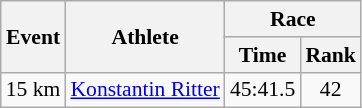<table class="wikitable" border="1" style="font-size:90%">
<tr>
<th rowspan=2>Event</th>
<th rowspan=2>Athlete</th>
<th colspan=2>Race</th>
</tr>
<tr>
<th>Time</th>
<th>Rank</th>
</tr>
<tr>
<td>15 km</td>
<td><a href='#'>Konstantin Ritter</a></td>
<td align=center>45:41.5</td>
<td align=center>42</td>
</tr>
</table>
